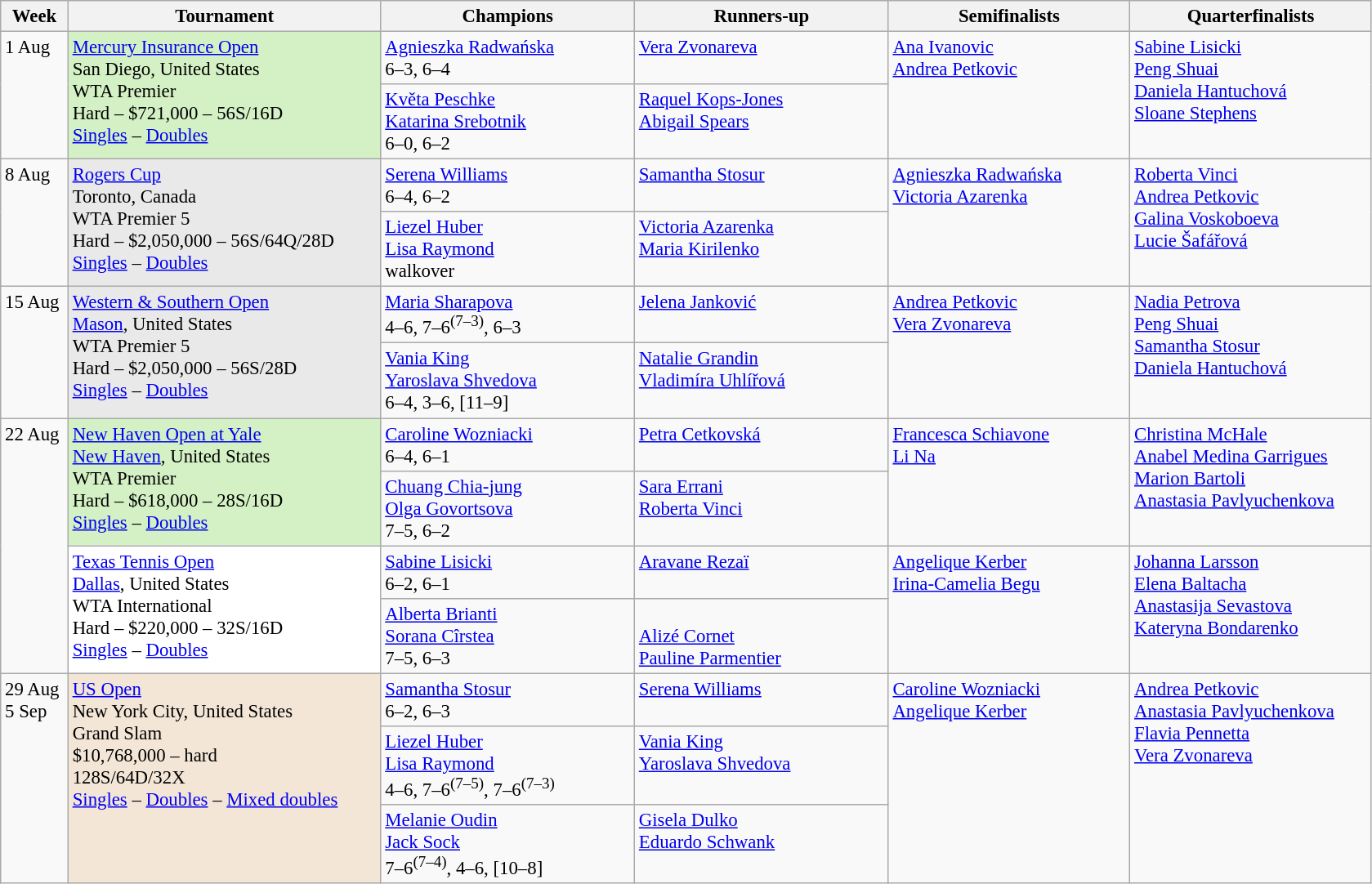<table class=wikitable style=font-size:95%>
<tr>
<th style="width:48px;">Week</th>
<th style="width:248px;">Tournament</th>
<th style="width:200px;">Champions</th>
<th style="width:200px;">Runners-up</th>
<th style="width:190px;">Semifinalists</th>
<th style="width:190px;">Quarterfinalists</th>
</tr>
<tr valign=top>
<td rowspan=2>1 Aug</td>
<td style="background:#d4f1c5;" rowspan=2><a href='#'>Mercury Insurance Open</a><br> San Diego, United States<br>WTA Premier <br>Hard – $721,000 – 56S/16D<br><a href='#'>Singles</a> – <a href='#'>Doubles</a></td>
<td> <a href='#'>Agnieszka Radwańska</a><br>6–3, 6–4</td>
<td> <a href='#'>Vera Zvonareva</a></td>
<td rowspan=2> <a href='#'>Ana Ivanovic</a> <br>  <a href='#'>Andrea Petkovic</a></td>
<td rowspan=2> <a href='#'>Sabine Lisicki</a> <br> <a href='#'>Peng Shuai</a> <br>  <a href='#'>Daniela Hantuchová</a> <br>  <a href='#'>Sloane Stephens</a></td>
</tr>
<tr valign=top>
<td> <a href='#'>Květa Peschke</a> <br>  <a href='#'>Katarina Srebotnik</a><br> 6–0, 6–2</td>
<td> <a href='#'>Raquel Kops-Jones</a> <br>  <a href='#'>Abigail Spears</a></td>
</tr>
<tr valign=top>
<td rowspan=2>8 Aug</td>
<td style="background:#e9e9e9;" rowspan=2><a href='#'>Rogers Cup</a><br> Toronto, Canada<br>WTA Premier 5 <br>Hard – $2,050,000 – 56S/64Q/28D<br><a href='#'>Singles</a> – <a href='#'>Doubles</a></td>
<td> <a href='#'>Serena Williams</a><br>6–4, 6–2</td>
<td> <a href='#'>Samantha Stosur</a></td>
<td rowspan=2> <a href='#'>Agnieszka Radwańska</a> <br>  <a href='#'>Victoria Azarenka</a></td>
<td rowspan=2> <a href='#'>Roberta Vinci</a><br> <a href='#'>Andrea Petkovic</a>  <br> <a href='#'>Galina Voskoboeva</a>  <br>  <a href='#'>Lucie Šafářová</a></td>
</tr>
<tr valign=top>
<td> <a href='#'>Liezel Huber</a> <br>  <a href='#'>Lisa Raymond</a><br> walkover</td>
<td> <a href='#'>Victoria Azarenka</a> <br>  <a href='#'>Maria Kirilenko</a></td>
</tr>
<tr valign=top>
<td rowspan=2>15 Aug</td>
<td style="background:#e9e9e9;" rowspan=2><a href='#'>Western & Southern Open</a><br> <a href='#'>Mason</a>, United States<br>WTA Premier 5 <br>Hard – $2,050,000 – 56S/28D<br><a href='#'>Singles</a> – <a href='#'>Doubles</a></td>
<td> <a href='#'>Maria Sharapova</a> <br> 4–6, 7–6<sup>(7–3)</sup>, 6–3</td>
<td> <a href='#'>Jelena Janković</a></td>
<td rowspan=2> <a href='#'>Andrea Petkovic</a> <br>  <a href='#'>Vera Zvonareva</a></td>
<td rowspan=2> <a href='#'>Nadia Petrova</a> <br>  <a href='#'>Peng Shuai</a> <br>  <a href='#'>Samantha Stosur</a> <br>  <a href='#'>Daniela Hantuchová</a></td>
</tr>
<tr valign=top>
<td> <a href='#'>Vania King</a><br> <a href='#'>Yaroslava Shvedova</a><br>6–4, 3–6, [11–9]</td>
<td> <a href='#'>Natalie Grandin</a><br> <a href='#'>Vladimíra Uhlířová</a></td>
</tr>
<tr valign=top>
<td rowspan=4>22 Aug</td>
<td style="background:#d4f1c5;" rowspan=2><a href='#'>New Haven Open at Yale</a><br> <a href='#'>New Haven</a>, United States<br>WTA Premier <br>Hard – $618,000 – 28S/16D<br><a href='#'>Singles</a> – <a href='#'>Doubles</a></td>
<td> <a href='#'>Caroline Wozniacki</a><br>6–4, 6–1</td>
<td> <a href='#'>Petra Cetkovská</a></td>
<td rowspan=2> <a href='#'>Francesca Schiavone</a> <br> <a href='#'>Li Na</a></td>
<td rowspan=2> <a href='#'>Christina McHale</a> <br> <a href='#'>Anabel Medina Garrigues</a> <br> <a href='#'>Marion Bartoli</a> <br>  <a href='#'>Anastasia Pavlyuchenkova</a></td>
</tr>
<tr valign=top>
<td> <a href='#'>Chuang Chia-jung</a><br> <a href='#'>Olga Govortsova</a><br>7–5, 6–2</td>
<td> <a href='#'>Sara Errani</a><br> <a href='#'>Roberta Vinci</a></td>
</tr>
<tr valign=top>
<td bgcolor=#ffffff rowspan=2><a href='#'>Texas Tennis Open</a><br> <a href='#'>Dallas</a>, United States<br>WTA International <br>Hard – $220,000 – 32S/16D<br><a href='#'>Singles</a> – <a href='#'>Doubles</a></td>
<td> <a href='#'>Sabine Lisicki</a><br>6–2, 6–1</td>
<td> <a href='#'>Aravane Rezaï</a></td>
<td rowspan=2> <a href='#'>Angelique Kerber</a> <br>  <a href='#'>Irina-Camelia Begu</a></td>
<td rowspan=2> <a href='#'>Johanna Larsson</a> <br> <a href='#'>Elena Baltacha</a> <br> <a href='#'>Anastasija Sevastova</a> <br>  <a href='#'>Kateryna Bondarenko</a></td>
</tr>
<tr valign=top>
<td> <a href='#'>Alberta Brianti</a><br> <a href='#'>Sorana Cîrstea</a><br>7–5, 6–3</td>
<td><br> <a href='#'>Alizé Cornet</a><br> <a href='#'>Pauline Parmentier</a></td>
</tr>
<tr valign=top>
<td rowspan=3>29 Aug<br>5 Sep</td>
<td style="background:#f3e6d7;" rowspan=3><a href='#'>US Open</a><br> New York City, United States<br>Grand Slam<br>$10,768,000 – hard<br>128S/64D/32X<br><a href='#'>Singles</a> – <a href='#'>Doubles</a> – <a href='#'>Mixed doubles</a></td>
<td> <a href='#'>Samantha Stosur</a><br>6–2, 6–3</td>
<td> <a href='#'>Serena Williams</a></td>
<td rowspan=3> <a href='#'>Caroline Wozniacki</a>  <br>  <a href='#'>Angelique Kerber</a></td>
<td rowspan=3> <a href='#'>Andrea Petkovic</a> <br> <a href='#'>Anastasia Pavlyuchenkova</a> <br>  <a href='#'>Flavia Pennetta</a><br> <a href='#'>Vera Zvonareva</a></td>
</tr>
<tr valign=top>
<td> <a href='#'>Liezel Huber</a> <br>  <a href='#'>Lisa Raymond</a> <br> 4–6, 7–6<sup>(7–5)</sup>, 7–6<sup>(7–3)</sup></td>
<td> <a href='#'>Vania King</a> <br>  <a href='#'>Yaroslava Shvedova</a></td>
</tr>
<tr valign=top>
<td> <a href='#'>Melanie Oudin</a><br> <a href='#'>Jack Sock</a><br>7–6<sup>(7–4)</sup>, 4–6, [10–8]</td>
<td> <a href='#'>Gisela Dulko</a><br> <a href='#'>Eduardo Schwank</a></td>
</tr>
</table>
